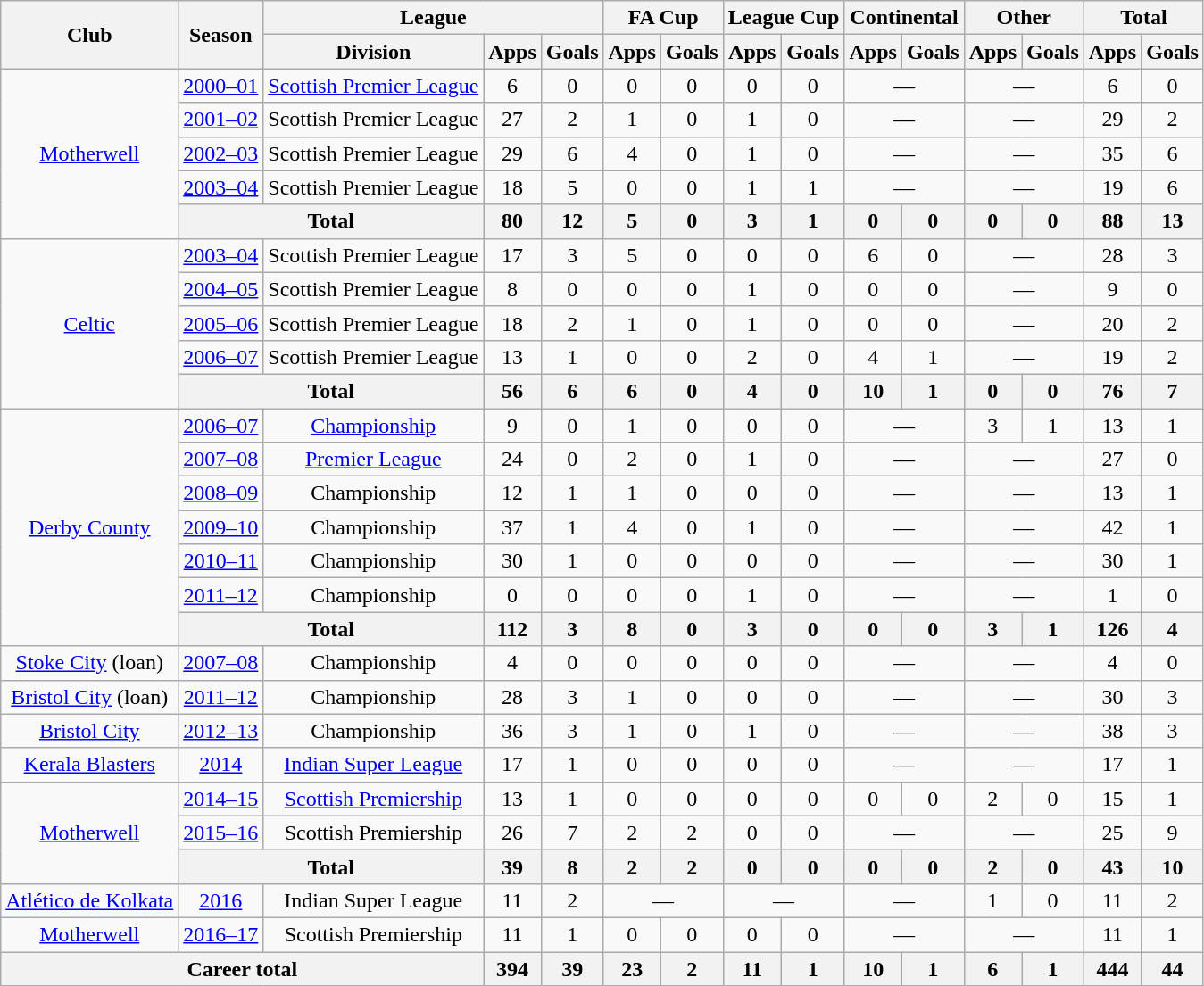<table class="wikitable" style="text-align:center">
<tr>
<th rowspan="2">Club</th>
<th rowspan="2">Season</th>
<th colspan="3">League</th>
<th colspan="2">FA Cup</th>
<th colspan="2">League Cup</th>
<th colspan="2">Continental</th>
<th colspan="2">Other</th>
<th colspan="2">Total</th>
</tr>
<tr>
<th>Division</th>
<th>Apps</th>
<th>Goals</th>
<th>Apps</th>
<th>Goals</th>
<th>Apps</th>
<th>Goals</th>
<th>Apps</th>
<th>Goals</th>
<th>Apps</th>
<th>Goals</th>
<th>Apps</th>
<th>Goals</th>
</tr>
<tr>
<td rowspan="5"><a href='#'>Motherwell</a></td>
<td><a href='#'>2000–01</a></td>
<td><a href='#'>Scottish Premier League</a></td>
<td>6</td>
<td>0</td>
<td>0</td>
<td>0</td>
<td>0</td>
<td>0</td>
<td colspan="2">—</td>
<td colspan="2">—</td>
<td>6</td>
<td>0</td>
</tr>
<tr>
<td><a href='#'>2001–02</a></td>
<td>Scottish Premier League</td>
<td>27</td>
<td>2</td>
<td>1</td>
<td>0</td>
<td>1</td>
<td>0</td>
<td colspan="2">—</td>
<td colspan="2">—</td>
<td>29</td>
<td>2</td>
</tr>
<tr>
<td><a href='#'>2002–03</a></td>
<td>Scottish Premier League</td>
<td>29</td>
<td>6</td>
<td>4</td>
<td>0</td>
<td>1</td>
<td>0</td>
<td colspan="2">—</td>
<td colspan="2">—</td>
<td>35</td>
<td>6</td>
</tr>
<tr>
<td><a href='#'>2003–04</a></td>
<td>Scottish Premier League</td>
<td>18</td>
<td>5</td>
<td>0</td>
<td>0</td>
<td>1</td>
<td>1</td>
<td colspan="2">—</td>
<td colspan="2">—</td>
<td>19</td>
<td>6</td>
</tr>
<tr>
<th colspan="2">Total</th>
<th>80</th>
<th>12</th>
<th>5</th>
<th>0</th>
<th>3</th>
<th>1</th>
<th>0</th>
<th>0</th>
<th>0</th>
<th>0</th>
<th>88</th>
<th>13</th>
</tr>
<tr>
<td rowspan="5"><a href='#'>Celtic</a></td>
<td><a href='#'>2003–04</a></td>
<td>Scottish Premier League</td>
<td>17</td>
<td>3</td>
<td>5</td>
<td>0</td>
<td>0</td>
<td>0</td>
<td>6</td>
<td>0</td>
<td colspan="2">—</td>
<td>28</td>
<td>3</td>
</tr>
<tr>
<td><a href='#'>2004–05</a></td>
<td>Scottish Premier League</td>
<td>8</td>
<td>0</td>
<td>0</td>
<td>0</td>
<td>1</td>
<td>0</td>
<td>0</td>
<td>0</td>
<td colspan="2">—</td>
<td>9</td>
<td>0</td>
</tr>
<tr>
<td><a href='#'>2005–06</a></td>
<td>Scottish Premier League</td>
<td>18</td>
<td>2</td>
<td>1</td>
<td>0</td>
<td>1</td>
<td>0</td>
<td>0</td>
<td>0</td>
<td colspan="2">—</td>
<td>20</td>
<td>2</td>
</tr>
<tr>
<td><a href='#'>2006–07</a></td>
<td>Scottish Premier League</td>
<td>13</td>
<td>1</td>
<td>0</td>
<td>0</td>
<td>2</td>
<td>0</td>
<td>4</td>
<td>1</td>
<td colspan="2">—</td>
<td>19</td>
<td>2</td>
</tr>
<tr>
<th colspan="2">Total</th>
<th>56</th>
<th>6</th>
<th>6</th>
<th>0</th>
<th>4</th>
<th>0</th>
<th>10</th>
<th>1</th>
<th>0</th>
<th>0</th>
<th>76</th>
<th>7</th>
</tr>
<tr>
<td rowspan="7"><a href='#'>Derby County</a></td>
<td><a href='#'>2006–07</a></td>
<td><a href='#'>Championship</a></td>
<td>9</td>
<td>0</td>
<td>1</td>
<td>0</td>
<td>0</td>
<td>0</td>
<td colspan="2">—</td>
<td>3</td>
<td>1</td>
<td>13</td>
<td>1</td>
</tr>
<tr>
<td><a href='#'>2007–08</a></td>
<td><a href='#'>Premier League</a></td>
<td>24</td>
<td>0</td>
<td>2</td>
<td>0</td>
<td>1</td>
<td>0</td>
<td colspan="2">—</td>
<td colspan="2">—</td>
<td>27</td>
<td>0</td>
</tr>
<tr>
<td><a href='#'>2008–09</a></td>
<td>Championship</td>
<td>12</td>
<td>1</td>
<td>1</td>
<td>0</td>
<td>0</td>
<td>0</td>
<td colspan="2">—</td>
<td colspan="2">—</td>
<td>13</td>
<td>1</td>
</tr>
<tr>
<td><a href='#'>2009–10</a></td>
<td>Championship</td>
<td>37</td>
<td>1</td>
<td>4</td>
<td>0</td>
<td>1</td>
<td>0</td>
<td colspan="2">—</td>
<td colspan="2">—</td>
<td>42</td>
<td>1</td>
</tr>
<tr>
<td><a href='#'>2010–11</a></td>
<td>Championship</td>
<td>30</td>
<td>1</td>
<td>0</td>
<td>0</td>
<td>0</td>
<td>0</td>
<td colspan="2">—</td>
<td colspan="2">—</td>
<td>30</td>
<td>1</td>
</tr>
<tr>
<td><a href='#'>2011–12</a></td>
<td>Championship</td>
<td>0</td>
<td>0</td>
<td>0</td>
<td>0</td>
<td>1</td>
<td>0</td>
<td colspan="2">—</td>
<td colspan="2">—</td>
<td>1</td>
<td>0</td>
</tr>
<tr>
<th colspan="2">Total</th>
<th>112</th>
<th>3</th>
<th>8</th>
<th>0</th>
<th>3</th>
<th>0</th>
<th>0</th>
<th>0</th>
<th>3</th>
<th>1</th>
<th>126</th>
<th>4</th>
</tr>
<tr>
<td><a href='#'>Stoke City</a> (loan)</td>
<td><a href='#'>2007–08</a></td>
<td>Championship</td>
<td>4</td>
<td>0</td>
<td>0</td>
<td>0</td>
<td>0</td>
<td>0</td>
<td colspan="2">—</td>
<td colspan="2">—</td>
<td>4</td>
<td>0</td>
</tr>
<tr>
<td><a href='#'>Bristol City</a> (loan)</td>
<td><a href='#'>2011–12</a></td>
<td>Championship</td>
<td>28</td>
<td>3</td>
<td>1</td>
<td>0</td>
<td>0</td>
<td>0</td>
<td colspan="2">—</td>
<td colspan="2">—</td>
<td>30</td>
<td>3</td>
</tr>
<tr>
<td><a href='#'>Bristol City</a></td>
<td><a href='#'>2012–13</a></td>
<td>Championship</td>
<td>36</td>
<td>3</td>
<td>1</td>
<td>0</td>
<td>1</td>
<td>0</td>
<td colspan="2">—</td>
<td colspan="2">—</td>
<td>38</td>
<td>3</td>
</tr>
<tr>
<td><a href='#'>Kerala Blasters</a></td>
<td><a href='#'>2014</a></td>
<td><a href='#'>Indian Super League</a></td>
<td>17</td>
<td>1</td>
<td>0</td>
<td>0</td>
<td>0</td>
<td>0</td>
<td colspan="2">—</td>
<td colspan="2">—</td>
<td>17</td>
<td>1</td>
</tr>
<tr>
<td rowspan="3"><a href='#'>Motherwell</a></td>
<td><a href='#'>2014–15</a></td>
<td><a href='#'>Scottish Premiership</a></td>
<td>13</td>
<td>1</td>
<td>0</td>
<td>0</td>
<td>0</td>
<td>0</td>
<td>0</td>
<td>0</td>
<td>2</td>
<td>0</td>
<td>15</td>
<td>1</td>
</tr>
<tr>
<td><a href='#'>2015–16</a></td>
<td>Scottish Premiership</td>
<td>26</td>
<td>7</td>
<td>2</td>
<td>2</td>
<td>0</td>
<td>0</td>
<td colspan="2">—</td>
<td colspan="2">—</td>
<td>25</td>
<td>9</td>
</tr>
<tr>
<th colspan="2">Total</th>
<th>39</th>
<th>8</th>
<th>2</th>
<th>2</th>
<th>0</th>
<th>0</th>
<th>0</th>
<th>0</th>
<th>2</th>
<th>0</th>
<th>43</th>
<th>10</th>
</tr>
<tr>
<td><a href='#'>Atlético de Kolkata</a></td>
<td><a href='#'>2016</a></td>
<td>Indian Super League</td>
<td>11</td>
<td>2</td>
<td colspan="2">—</td>
<td colspan="2">—</td>
<td colspan="2">—</td>
<td>1</td>
<td>0</td>
<td>11</td>
<td>2</td>
</tr>
<tr>
<td><a href='#'>Motherwell</a></td>
<td><a href='#'>2016–17</a></td>
<td>Scottish Premiership</td>
<td>11</td>
<td>1</td>
<td>0</td>
<td>0</td>
<td>0</td>
<td>0</td>
<td colspan="2">—</td>
<td colspan="2">—</td>
<td>11</td>
<td>1</td>
</tr>
<tr>
<th colspan="3">Career total</th>
<th>394</th>
<th>39</th>
<th>23</th>
<th>2</th>
<th>11</th>
<th>1</th>
<th>10</th>
<th>1</th>
<th>6</th>
<th>1</th>
<th>444</th>
<th>44</th>
</tr>
</table>
